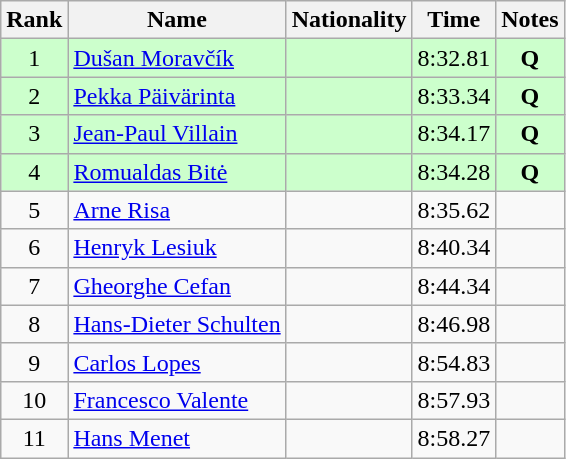<table class="wikitable sortable" style="text-align:center">
<tr>
<th>Rank</th>
<th>Name</th>
<th>Nationality</th>
<th>Time</th>
<th>Notes</th>
</tr>
<tr bgcolor=ccffcc>
<td>1</td>
<td align=left><a href='#'>Dušan Moravčík</a></td>
<td align=left></td>
<td>8:32.81</td>
<td><strong>Q</strong></td>
</tr>
<tr bgcolor=ccffcc>
<td>2</td>
<td align=left><a href='#'>Pekka Päivärinta</a></td>
<td align=left></td>
<td>8:33.34</td>
<td><strong>Q</strong></td>
</tr>
<tr bgcolor=ccffcc>
<td>3</td>
<td align=left><a href='#'>Jean-Paul Villain</a></td>
<td align=left></td>
<td>8:34.17</td>
<td><strong>Q</strong></td>
</tr>
<tr bgcolor=ccffcc>
<td>4</td>
<td align=left><a href='#'>Romualdas Bitė</a></td>
<td align=left></td>
<td>8:34.28</td>
<td><strong>Q</strong></td>
</tr>
<tr>
<td>5</td>
<td align=left><a href='#'>Arne Risa</a></td>
<td align=left></td>
<td>8:35.62</td>
<td></td>
</tr>
<tr>
<td>6</td>
<td align=left><a href='#'>Henryk Lesiuk</a></td>
<td align=left></td>
<td>8:40.34</td>
<td></td>
</tr>
<tr>
<td>7</td>
<td align=left><a href='#'>Gheorghe Cefan</a></td>
<td align=left></td>
<td>8:44.34</td>
<td></td>
</tr>
<tr>
<td>8</td>
<td align=left><a href='#'>Hans-Dieter Schulten</a></td>
<td align=left></td>
<td>8:46.98</td>
<td></td>
</tr>
<tr>
<td>9</td>
<td align=left><a href='#'>Carlos Lopes</a></td>
<td align=left></td>
<td>8:54.83</td>
<td></td>
</tr>
<tr>
<td>10</td>
<td align=left><a href='#'>Francesco Valente</a></td>
<td align=left></td>
<td>8:57.93</td>
<td></td>
</tr>
<tr>
<td>11</td>
<td align=left><a href='#'>Hans Menet</a></td>
<td align=left></td>
<td>8:58.27</td>
<td></td>
</tr>
</table>
